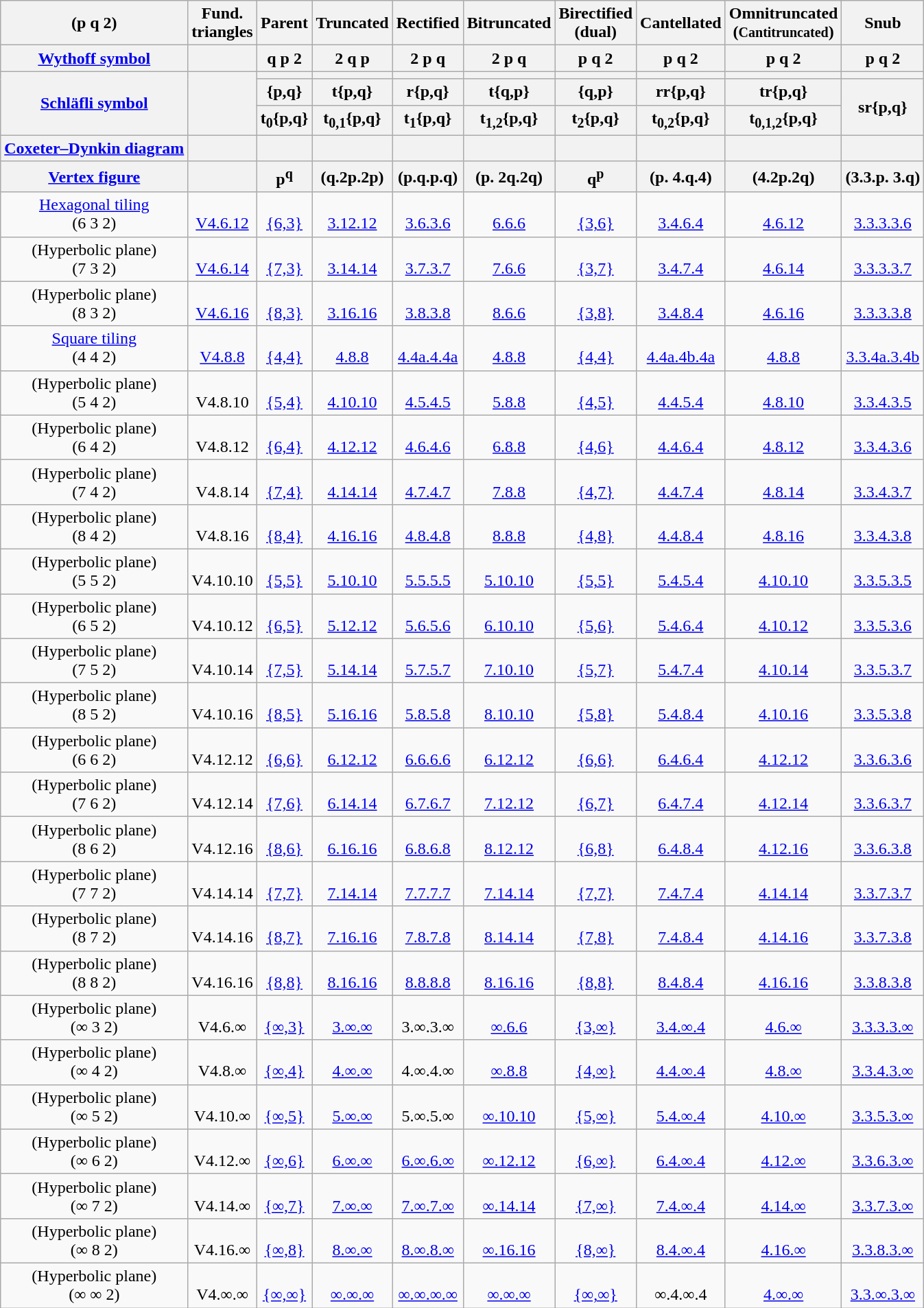<table class="wikitable">
<tr>
<th>(p q 2)</th>
<th>Fund.<br>triangles</th>
<th>Parent</th>
<th>Truncated</th>
<th>Rectified</th>
<th>Bitruncated</th>
<th>Birectified<br>(dual)</th>
<th>Cantellated</th>
<th>Omnitruncated<br>(<small>Cantitruncated</small>)</th>
<th>Snub</th>
</tr>
<tr>
<th><a href='#'>Wythoff symbol</a></th>
<th></th>
<th>q  p 2</th>
<th>2 q  p</th>
<th>2  p q</th>
<th>2 p  q</th>
<th>p  q 2</th>
<th>p q  2</th>
<th>p q 2 </th>
<th> p q 2</th>
</tr>
<tr>
<th rowspan=3><a href='#'>Schläfli symbol</a></th>
<th rowspan=3></th>
<th></th>
<th></th>
<th></th>
<th></th>
<th></th>
<th></th>
<th></th>
<th></th>
</tr>
<tr>
<th>{p,q}</th>
<th>t{p,q}</th>
<th>r{p,q}</th>
<th>t{q,p}</th>
<th>{q,p}</th>
<th>rr{p,q}</th>
<th>tr{p,q}</th>
<th rowspan=2>sr{p,q}</th>
</tr>
<tr>
<th>t<sub>0</sub>{p,q}</th>
<th>t<sub>0,1</sub>{p,q}</th>
<th>t<sub>1</sub>{p,q}</th>
<th>t<sub>1,2</sub>{p,q}</th>
<th>t<sub>2</sub>{p,q}</th>
<th>t<sub>0,2</sub>{p,q}</th>
<th>t<sub>0,1,2</sub>{p,q}</th>
</tr>
<tr>
<th><a href='#'>Coxeter–Dynkin diagram</a></th>
<th></th>
<th></th>
<th></th>
<th></th>
<th></th>
<th></th>
<th></th>
<th></th>
<th></th>
</tr>
<tr>
<th><a href='#'>Vertex figure</a></th>
<th></th>
<th>p<sup>q</sup></th>
<th>(q.2p.2p)</th>
<th>(p.q.p.q)</th>
<th>(p. 2q.2q)</th>
<th>q<sup>p</sup></th>
<th>(p. 4.q.4)</th>
<th>(4.2p.2q)</th>
<th>(3.3.p. 3.q)</th>
</tr>
<tr align=center>
<td><a href='#'>Hexagonal tiling</a><br>(6 3 2)</td>
<td> <br> <a href='#'>V4.6.12</a></td>
<td><br><a href='#'>{6,3}</a></td>
<td><br><a href='#'>3.12.12</a></td>
<td><br><a href='#'>3.6.3.6</a></td>
<td><br><a href='#'>6.6.6</a></td>
<td><br><a href='#'>{3,6}</a></td>
<td><br><a href='#'>3.4.6.4</a></td>
<td><br><a href='#'>4.6.12</a></td>
<td><br><a href='#'>3.3.3.3.6</a></td>
</tr>
<tr align=center>
<td>(Hyperbolic plane)<br>(7 3 2)</td>
<td><br><a href='#'>V4.6.14</a></td>
<td><br><a href='#'>{7,3}</a></td>
<td><br><a href='#'>3.14.14</a></td>
<td><br><a href='#'>3.7.3.7</a></td>
<td><br><a href='#'>7.6.6</a></td>
<td><br><a href='#'>{3,7}</a></td>
<td><br><a href='#'>3.4.7.4</a></td>
<td><br><a href='#'>4.6.14</a></td>
<td><br><a href='#'>3.3.3.3.7</a></td>
</tr>
<tr align=center>
<td>(Hyperbolic plane)<br>(8 3 2)</td>
<td><br><a href='#'>V4.6.16</a></td>
<td><br><a href='#'>{8,3}</a></td>
<td><br><a href='#'>3.16.16</a></td>
<td><br><a href='#'>3.8.3.8</a></td>
<td><br><a href='#'>8.6.6</a></td>
<td><br><a href='#'>{3,8}</a></td>
<td><br><a href='#'>3.4.8.4</a></td>
<td><br><a href='#'>4.6.16</a></td>
<td><br><a href='#'>3.3.3.3.8</a></td>
</tr>
<tr align=center>
<td><a href='#'>Square tiling</a><br>(4 4 2)</td>
<td> <br> <a href='#'>V4.8.8</a></td>
<td><br><a href='#'>{4,4}</a></td>
<td><br><a href='#'>4.8.8</a></td>
<td><br><a href='#'>4.4a.4.4a</a></td>
<td><br><a href='#'>4.8.8</a></td>
<td><br><a href='#'>{4,4}</a></td>
<td><br><a href='#'>4.4a.4b.4a</a></td>
<td><br><a href='#'>4.8.8</a></td>
<td><br><a href='#'>3.3.4a.3.4b</a></td>
</tr>
<tr align=center>
<td>(Hyperbolic plane)<br>(5 4 2)</td>
<td><br>V4.8.10</td>
<td><br><a href='#'>{5,4}</a></td>
<td><br><a href='#'>4.10.10</a></td>
<td><br><a href='#'>4.5.4.5</a></td>
<td><br><a href='#'>5.8.8</a></td>
<td><br><a href='#'>{4,5}</a></td>
<td><br><a href='#'>4.4.5.4</a></td>
<td><br><a href='#'>4.8.10</a></td>
<td><br><a href='#'>3.3.4.3.5</a></td>
</tr>
<tr align=center>
<td>(Hyperbolic plane)<br>(6 4 2)</td>
<td><br>V4.8.12</td>
<td><br><a href='#'>{6,4}</a></td>
<td><br><a href='#'>4.12.12</a></td>
<td><br><a href='#'>4.6.4.6</a></td>
<td><br><a href='#'>6.8.8</a></td>
<td><br><a href='#'>{4,6}</a></td>
<td><br><a href='#'>4.4.6.4</a></td>
<td><br><a href='#'>4.8.12</a></td>
<td><br><a href='#'>3.3.4.3.6</a></td>
</tr>
<tr align=center>
<td>(Hyperbolic plane)<br>(7 4 2)</td>
<td><br>V4.8.14</td>
<td><br><a href='#'>{7,4}</a></td>
<td><br><a href='#'>4.14.14</a></td>
<td><br><a href='#'>4.7.4.7</a></td>
<td><br><a href='#'>7.8.8</a></td>
<td><br><a href='#'>{4,7}</a></td>
<td><br><a href='#'>4.4.7.4</a></td>
<td><br><a href='#'>4.8.14</a></td>
<td><br><a href='#'>3.3.4.3.7</a></td>
</tr>
<tr align=center>
<td>(Hyperbolic plane)<br>(8 4 2)</td>
<td><br>V4.8.16</td>
<td><br><a href='#'>{8,4}</a></td>
<td><br><a href='#'>4.16.16</a></td>
<td><br><a href='#'>4.8.4.8</a></td>
<td><br><a href='#'>8.8.8</a></td>
<td><br><a href='#'>{4,8}</a></td>
<td><br><a href='#'>4.4.8.4</a></td>
<td><br><a href='#'>4.8.16</a></td>
<td><br><a href='#'>3.3.4.3.8</a></td>
</tr>
<tr align=center>
<td>(Hyperbolic plane)<br>(5 5 2)</td>
<td><br>V4.10.10</td>
<td><br><a href='#'>{5,5}</a></td>
<td><br><a href='#'>5.10.10</a></td>
<td><br><a href='#'>5.5.5.5</a></td>
<td><br><a href='#'>5.10.10</a></td>
<td><br><a href='#'>{5,5}</a></td>
<td><br><a href='#'>5.4.5.4</a></td>
<td><br><a href='#'>4.10.10</a></td>
<td><br><a href='#'>3.3.5.3.5</a></td>
</tr>
<tr align=center>
<td>(Hyperbolic plane)<br>(6 5 2)</td>
<td><br>V4.10.12</td>
<td><br><a href='#'>{6,5}</a></td>
<td><br><a href='#'>5.12.12</a></td>
<td><br><a href='#'>5.6.5.6</a></td>
<td><br><a href='#'>6.10.10</a></td>
<td><br><a href='#'>{5,6}</a></td>
<td><br><a href='#'>5.4.6.4</a></td>
<td><br><a href='#'>4.10.12</a></td>
<td><br><a href='#'>3.3.5.3.6</a></td>
</tr>
<tr align=center>
<td>(Hyperbolic plane)<br>(7 5 2)</td>
<td><br>V4.10.14</td>
<td><br><a href='#'>{7,5}</a></td>
<td><br><a href='#'>5.14.14</a></td>
<td><br><a href='#'>5.7.5.7</a></td>
<td><br><a href='#'>7.10.10</a></td>
<td><br><a href='#'>{5,7}</a></td>
<td><br><a href='#'>5.4.7.4</a></td>
<td><br><a href='#'>4.10.14</a></td>
<td><br><a href='#'>3.3.5.3.7</a></td>
</tr>
<tr align=center>
<td>(Hyperbolic plane)<br>(8 5 2)</td>
<td><br>V4.10.16</td>
<td><br><a href='#'>{8,5}</a></td>
<td><br><a href='#'>5.16.16</a></td>
<td><br><a href='#'>5.8.5.8</a></td>
<td><br><a href='#'>8.10.10</a></td>
<td><br><a href='#'>{5,8}</a></td>
<td><br><a href='#'>5.4.8.4</a></td>
<td><br><a href='#'>4.10.16</a></td>
<td valign=bottom><a href='#'>3.3.5.3.8</a></td>
</tr>
<tr align=center>
<td>(Hyperbolic plane)<br>(6 6 2)</td>
<td><br>V4.12.12</td>
<td><br><a href='#'>{6,6}</a></td>
<td><br><a href='#'>6.12.12</a></td>
<td><br><a href='#'>6.6.6.6</a></td>
<td><br><a href='#'>6.12.12</a></td>
<td><br><a href='#'>{6,6}</a></td>
<td><br><a href='#'>6.4.6.4</a></td>
<td><br><a href='#'>4.12.12</a></td>
<td><br><a href='#'>3.3.6.3.6</a></td>
</tr>
<tr align=center>
<td>(Hyperbolic plane)<br>(7 6 2)</td>
<td><br>V4.12.14</td>
<td><br><a href='#'>{7,6}</a></td>
<td><br><a href='#'>6.14.14</a></td>
<td><br><a href='#'>6.7.6.7</a></td>
<td><br><a href='#'>7.12.12</a></td>
<td><br><a href='#'>{6,7}</a></td>
<td><br><a href='#'>6.4.7.4</a></td>
<td><br><a href='#'>4.12.14</a></td>
<td valign=bottom><a href='#'>3.3.6.3.7</a></td>
</tr>
<tr align=center>
<td>(Hyperbolic plane)<br>(8 6 2)</td>
<td><br>V4.12.16</td>
<td><br><a href='#'>{8,6}</a></td>
<td><br><a href='#'>6.16.16</a></td>
<td><br><a href='#'>6.8.6.8</a></td>
<td><br><a href='#'>8.12.12</a></td>
<td><br><a href='#'>{6,8}</a></td>
<td><br><a href='#'>6.4.8.4</a></td>
<td><br><a href='#'>4.12.16</a></td>
<td><br><a href='#'>3.3.6.3.8</a></td>
</tr>
<tr align=center>
<td>(Hyperbolic plane)<br>(7 7 2)</td>
<td><br>V4.14.14</td>
<td><br><a href='#'>{7,7}</a></td>
<td><br><a href='#'>7.14.14</a></td>
<td><br><a href='#'>7.7.7.7</a></td>
<td><br><a href='#'>7.14.14</a></td>
<td><br><a href='#'>{7,7}</a></td>
<td><br><a href='#'>7.4.7.4</a></td>
<td><br><a href='#'>4.14.14</a></td>
<td><br><a href='#'>3.3.7.3.7</a></td>
</tr>
<tr align=center>
<td>(Hyperbolic plane)<br>(8 7 2)</td>
<td><br>V4.14.16</td>
<td><br><a href='#'>{8,7}</a></td>
<td><br><a href='#'>7.16.16</a></td>
<td><br><a href='#'>7.8.7.8</a></td>
<td><br><a href='#'>8.14.14</a></td>
<td><br><a href='#'>{7,8}</a></td>
<td><br><a href='#'>7.4.8.4</a></td>
<td><br><a href='#'>4.14.16</a></td>
<td valign=bottom><a href='#'>3.3.7.3.8</a></td>
</tr>
<tr align=center>
<td>(Hyperbolic plane)<br>(8 8 2)</td>
<td><br>V4.16.16</td>
<td><br><a href='#'>{8,8}</a></td>
<td><br><a href='#'>8.16.16</a></td>
<td><br><a href='#'>8.8.8.8</a></td>
<td><br><a href='#'>8.16.16</a></td>
<td><br><a href='#'>{8,8}</a></td>
<td><br><a href='#'>8.4.8.4</a></td>
<td><br><a href='#'>4.16.16</a></td>
<td><br><a href='#'>3.3.8.3.8</a></td>
</tr>
<tr align=center>
<td>(Hyperbolic plane)<br>(∞ 3 2)</td>
<td><br>V4.6.∞</td>
<td><br><a href='#'>{∞,3}</a></td>
<td><br><a href='#'>3.∞.∞</a></td>
<td><br>3.∞.3.∞</td>
<td><br><a href='#'>∞.6.6</a></td>
<td><br><a href='#'>{3,∞}</a></td>
<td><br><a href='#'>3.4.∞.4</a></td>
<td><br><a href='#'>4.6.∞</a></td>
<td><br><a href='#'>3.3.3.3.∞</a></td>
</tr>
<tr align=center>
<td>(Hyperbolic plane)<br>(∞ 4 2)</td>
<td><br>V4.8.∞</td>
<td><br><a href='#'>{∞,4}</a></td>
<td><br><a href='#'>4.∞.∞</a></td>
<td><br>4.∞.4.∞</td>
<td><br><a href='#'>∞.8.8</a></td>
<td><br><a href='#'>{4,∞}</a></td>
<td><br><a href='#'>4.4.∞.4</a></td>
<td><br><a href='#'>4.8.∞</a></td>
<td><br><a href='#'>3.3.4.3.∞</a></td>
</tr>
<tr align=center>
<td>(Hyperbolic plane)<br>(∞ 5 2)</td>
<td><br>V4.10.∞</td>
<td><br><a href='#'>{∞,5}</a></td>
<td><br><a href='#'>5.∞.∞</a></td>
<td><br>5.∞.5.∞</td>
<td><br><a href='#'>∞.10.10</a></td>
<td><br><a href='#'>{5,∞}</a></td>
<td><br><a href='#'>5.4.∞.4</a></td>
<td><br><a href='#'>4.10.∞</a></td>
<td><br><a href='#'>3.3.5.3.∞</a></td>
</tr>
<tr align=center>
<td>(Hyperbolic plane)<br>(∞ 6 2)</td>
<td><br>V4.12.∞</td>
<td><br><a href='#'>{∞,6}</a></td>
<td><br><a href='#'>6.∞.∞</a></td>
<td><br><a href='#'>6.∞.6.∞</a></td>
<td><br><a href='#'>∞.12.12</a></td>
<td><br><a href='#'>{6,∞}</a></td>
<td><br><a href='#'>6.4.∞.4</a></td>
<td><br><a href='#'>4.12.∞</a></td>
<td><br><a href='#'>3.3.6.3.∞</a></td>
</tr>
<tr align=center>
<td>(Hyperbolic plane)<br>(∞ 7 2)</td>
<td><br>V4.14.∞</td>
<td><br><a href='#'>{∞,7}</a></td>
<td><br><a href='#'>7.∞.∞</a></td>
<td><br><a href='#'>7.∞.7.∞</a></td>
<td><br><a href='#'>∞.14.14</a></td>
<td><br><a href='#'>{7,∞}</a></td>
<td><br><a href='#'>7.4.∞.4</a></td>
<td><br><a href='#'>4.14.∞</a></td>
<td valign=bottom><a href='#'>3.3.7.3.∞</a></td>
</tr>
<tr align=center>
<td>(Hyperbolic plane)<br>(∞ 8 2)</td>
<td><br>V4.16.∞</td>
<td><br><a href='#'>{∞,8}</a></td>
<td><br><a href='#'>8.∞.∞</a></td>
<td><br><a href='#'>8.∞.8.∞</a></td>
<td><br><a href='#'>∞.16.16</a></td>
<td><br><a href='#'>{8,∞}</a></td>
<td><br><a href='#'>8.4.∞.4</a></td>
<td><br><a href='#'>4.16.∞</a></td>
<td valign=bottom><a href='#'>3.3.8.3.∞</a></td>
</tr>
<tr align=center>
<td>(Hyperbolic plane)<br>(∞ ∞ 2)</td>
<td><br>V4.∞.∞</td>
<td><br><a href='#'>{∞,∞}</a></td>
<td><br><a href='#'>∞.∞.∞</a></td>
<td><br><a href='#'>∞.∞.∞.∞</a></td>
<td><br><a href='#'>∞.∞.∞</a></td>
<td><br><a href='#'>{∞,∞}</a></td>
<td><br>∞.4.∞.4</td>
<td><br><a href='#'>4.∞.∞</a></td>
<td><br><a href='#'>3.3.∞.3.∞</a></td>
</tr>
</table>
